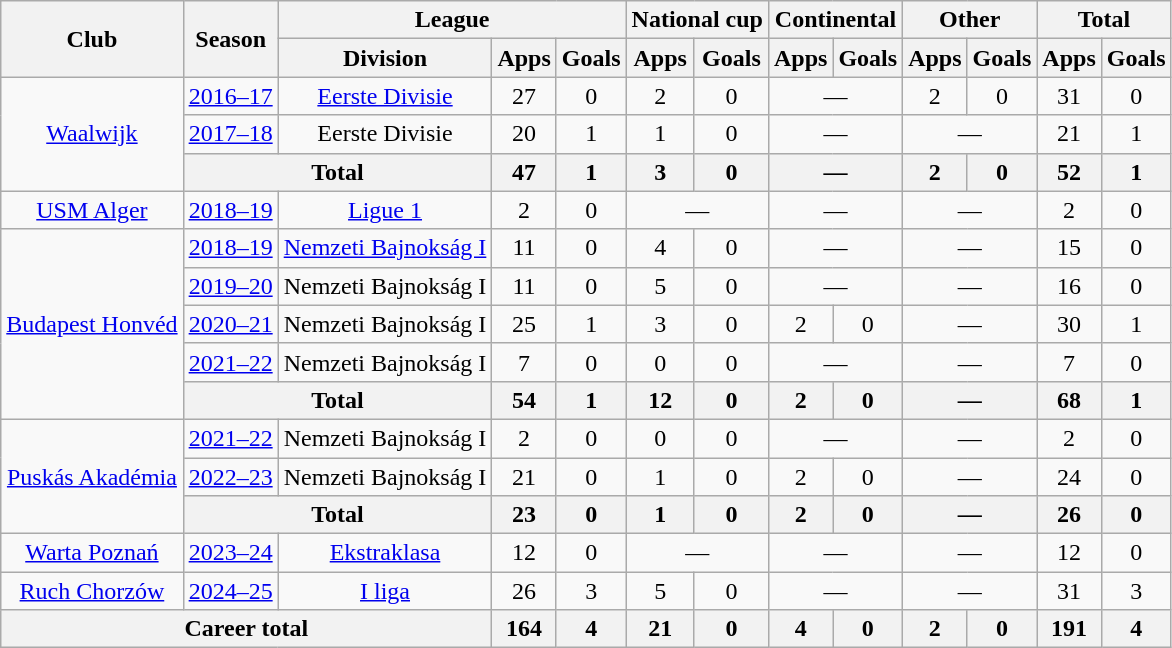<table class="wikitable" style="text-align: center;">
<tr ->
<th rowspan="2">Club</th>
<th rowspan="2">Season</th>
<th colspan="3">League</th>
<th colspan="2">National cup</th>
<th colspan="2">Continental</th>
<th colspan="2">Other</th>
<th colspan="2">Total</th>
</tr>
<tr>
<th>Division</th>
<th>Apps</th>
<th>Goals</th>
<th>Apps</th>
<th>Goals</th>
<th>Apps</th>
<th>Goals</th>
<th>Apps</th>
<th>Goals</th>
<th>Apps</th>
<th>Goals</th>
</tr>
<tr>
<td rowspan="3" valign="center"><a href='#'>Waalwijk</a></td>
<td><a href='#'>2016–17</a></td>
<td><a href='#'>Eerste Divisie</a></td>
<td>27</td>
<td>0</td>
<td>2</td>
<td>0</td>
<td colspan=2>—</td>
<td>2</td>
<td>0</td>
<td>31</td>
<td>0</td>
</tr>
<tr>
<td><a href='#'>2017–18</a></td>
<td>Eerste Divisie</td>
<td>20</td>
<td>1</td>
<td>1</td>
<td>0</td>
<td colspan=2>—</td>
<td colspan=2>—</td>
<td>21</td>
<td>1</td>
</tr>
<tr>
<th colspan="2">Total</th>
<th>47</th>
<th>1</th>
<th>3</th>
<th>0</th>
<th colspan=2>—</th>
<th>2</th>
<th>0</th>
<th>52</th>
<th>1</th>
</tr>
<tr>
<td><a href='#'>USM Alger</a></td>
<td><a href='#'>2018–19</a></td>
<td><a href='#'>Ligue 1</a></td>
<td>2</td>
<td>0</td>
<td colspan=2>—</td>
<td colspan=2>—</td>
<td colspan=2>—</td>
<td>2</td>
<td>0</td>
</tr>
<tr>
<td rowspan="5" valign="center"><a href='#'>Budapest Honvéd</a></td>
<td><a href='#'>2018–19</a></td>
<td><a href='#'>Nemzeti Bajnokság I</a></td>
<td>11</td>
<td>0</td>
<td>4</td>
<td>0</td>
<td colspan=2>—</td>
<td colspan=2>—</td>
<td>15</td>
<td>0</td>
</tr>
<tr>
<td><a href='#'>2019–20</a></td>
<td>Nemzeti Bajnokság I</td>
<td>11</td>
<td>0</td>
<td>5</td>
<td>0</td>
<td colspan=2>—</td>
<td colspan=2>—</td>
<td>16</td>
<td>0</td>
</tr>
<tr>
<td><a href='#'>2020–21</a></td>
<td>Nemzeti Bajnokság I</td>
<td>25</td>
<td>1</td>
<td>3</td>
<td>0</td>
<td>2</td>
<td>0</td>
<td colspan=2>—</td>
<td>30</td>
<td>1</td>
</tr>
<tr>
<td><a href='#'>2021–22</a></td>
<td>Nemzeti Bajnokság I</td>
<td>7</td>
<td>0</td>
<td>0</td>
<td>0</td>
<td colspan=2>—</td>
<td colspan=2>—</td>
<td>7</td>
<td>0</td>
</tr>
<tr>
<th colspan="2">Total</th>
<th>54</th>
<th>1</th>
<th>12</th>
<th>0</th>
<th>2</th>
<th>0</th>
<th colspan=2>—</th>
<th>68</th>
<th>1</th>
</tr>
<tr>
<td rowspan="3" valign="center"><a href='#'>Puskás Akadémia</a></td>
<td><a href='#'>2021–22</a></td>
<td>Nemzeti Bajnokság I</td>
<td>2</td>
<td>0</td>
<td>0</td>
<td>0</td>
<td colspan=2>—</td>
<td colspan=2>—</td>
<td>2</td>
<td>0</td>
</tr>
<tr>
<td><a href='#'>2022–23</a></td>
<td>Nemzeti Bajnokság I</td>
<td>21</td>
<td>0</td>
<td>1</td>
<td>0</td>
<td>2</td>
<td>0</td>
<td colspan=2>—</td>
<td>24</td>
<td>0</td>
</tr>
<tr>
<th colspan="2">Total</th>
<th>23</th>
<th>0</th>
<th>1</th>
<th>0</th>
<th>2</th>
<th>0</th>
<th colspan=2>—</th>
<th>26</th>
<th>0</th>
</tr>
<tr>
<td><a href='#'>Warta Poznań</a></td>
<td><a href='#'>2023–24</a></td>
<td><a href='#'>Ekstraklasa</a></td>
<td>12</td>
<td>0</td>
<td colspan=2>—</td>
<td colspan=2>—</td>
<td colspan=2>—</td>
<td>12</td>
<td>0</td>
</tr>
<tr>
<td><a href='#'>Ruch Chorzów</a></td>
<td><a href='#'>2024–25</a></td>
<td><a href='#'>I liga</a></td>
<td>26</td>
<td>3</td>
<td>5</td>
<td>0</td>
<td colspan=2>—</td>
<td colspan=2>—</td>
<td>31</td>
<td>3</td>
</tr>
<tr>
<th colspan="3">Career total</th>
<th>164</th>
<th>4</th>
<th>21</th>
<th>0</th>
<th>4</th>
<th>0</th>
<th>2</th>
<th>0</th>
<th>191</th>
<th>4</th>
</tr>
</table>
